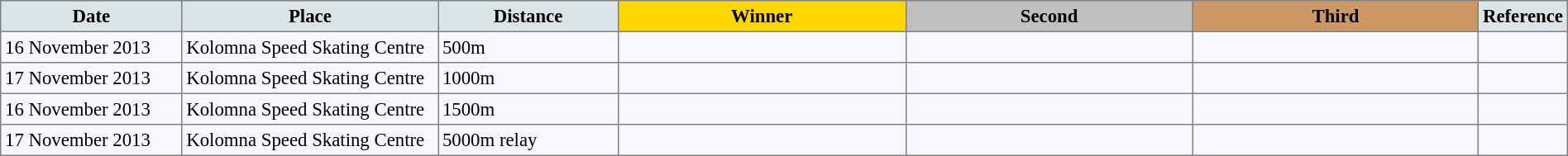<table bgcolor="#f7f8ff" cellpadding="3" cellspacing="0" border="1" style="font-size: 95%; border: gray solid 1px; border-collapse: collapse;">
<tr bgcolor="#CCCCCC">
<td align="center" bgcolor="#DCE5E5" width="150"><strong>Date</strong></td>
<td align="center" bgcolor="#DCE5E5" width="220"><strong>Place</strong></td>
<td align="center" bgcolor="#DCE5E5" width="150"><strong>Distance</strong></td>
<td align="center" bgcolor="gold" width="250"><strong>Winner</strong></td>
<td align="center" bgcolor="silver" width="250"><strong>Second</strong></td>
<td align="center" bgcolor="CC9966" width="250"><strong>Third</strong></td>
<td align="center" bgcolor="#DCE5E5" width="30"><strong>Reference</strong></td>
</tr>
<tr align="left">
<td>16 November 2013</td>
<td>Kolomna Speed Skating Centre</td>
<td>500m</td>
<td></td>
<td></td>
<td></td>
<td></td>
</tr>
<tr align="left">
<td>17 November 2013</td>
<td>Kolomna Speed Skating Centre</td>
<td>1000m</td>
<td></td>
<td></td>
<td></td>
<td></td>
</tr>
<tr align="left">
<td>16 November 2013</td>
<td>Kolomna Speed Skating Centre</td>
<td>1500m</td>
<td></td>
<td></td>
<td></td>
<td></td>
</tr>
<tr align="left">
<td>17 November 2013</td>
<td>Kolomna Speed Skating Centre</td>
<td>5000m relay</td>
<td></td>
<td></td>
<td></td>
<td></td>
</tr>
</table>
